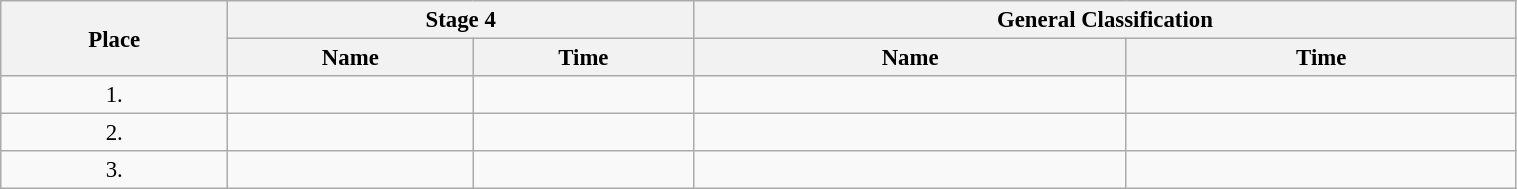<table class=wikitable style="font-size:95%" width="80%">
<tr>
<th rowspan="2">Place</th>
<th colspan="2">Stage 4</th>
<th colspan="2">General Classification</th>
</tr>
<tr>
<th>Name</th>
<th>Time</th>
<th>Name</th>
<th>Time</th>
</tr>
<tr>
<td align="center">1.</td>
<td></td>
<td></td>
<td></td>
<td></td>
</tr>
<tr>
<td align="center">2.</td>
<td></td>
<td></td>
<td></td>
<td></td>
</tr>
<tr>
<td align="center">3.</td>
<td></td>
<td></td>
<td></td>
<td></td>
</tr>
</table>
